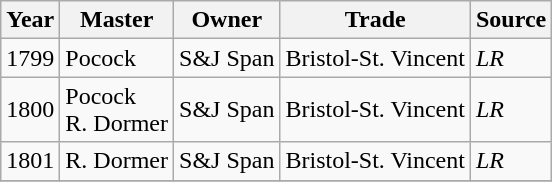<table class=" wikitable">
<tr>
<th>Year</th>
<th>Master</th>
<th>Owner</th>
<th>Trade</th>
<th>Source</th>
</tr>
<tr>
<td>1799</td>
<td>Pocock</td>
<td>S&J Span</td>
<td>Bristol-St. Vincent</td>
<td><em>LR</em></td>
</tr>
<tr>
<td>1800</td>
<td>Pocock<br>R. Dormer</td>
<td>S&J Span</td>
<td>Bristol-St. Vincent</td>
<td><em>LR</em></td>
</tr>
<tr>
<td>1801</td>
<td>R. Dormer</td>
<td>S&J Span</td>
<td>Bristol-St. Vincent</td>
<td><em>LR</em></td>
</tr>
<tr>
</tr>
</table>
